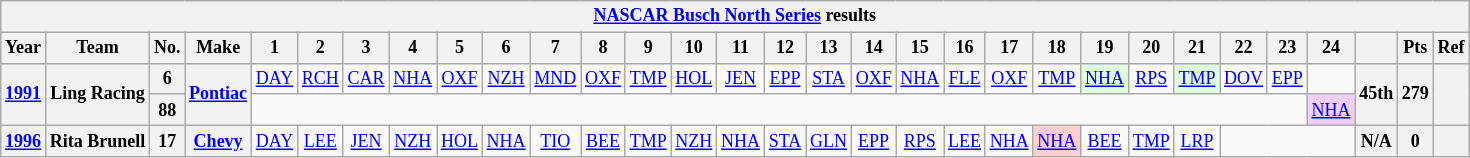<table class="wikitable" style="text-align:center; font-size:75%">
<tr>
<th colspan=45><a href='#'>NASCAR Busch North Series</a> results</th>
</tr>
<tr>
<th>Year</th>
<th>Team</th>
<th>No.</th>
<th>Make</th>
<th>1</th>
<th>2</th>
<th>3</th>
<th>4</th>
<th>5</th>
<th>6</th>
<th>7</th>
<th>8</th>
<th>9</th>
<th>10</th>
<th>11</th>
<th>12</th>
<th>13</th>
<th>14</th>
<th>15</th>
<th>16</th>
<th>17</th>
<th>18</th>
<th>19</th>
<th>20</th>
<th>21</th>
<th>22</th>
<th>23</th>
<th>24</th>
<th></th>
<th>Pts</th>
<th>Ref</th>
</tr>
<tr>
<th rowspan=2><a href='#'>1991</a></th>
<th rowspan=2>Ling Racing</th>
<th>6</th>
<th rowspan=2><a href='#'>Pontiac</a></th>
<td><a href='#'>DAY</a></td>
<td><a href='#'>RCH</a></td>
<td><a href='#'>CAR</a></td>
<td><a href='#'>NHA</a></td>
<td><a href='#'>OXF</a></td>
<td><a href='#'>NZH</a></td>
<td><a href='#'>MND</a></td>
<td><a href='#'>OXF</a></td>
<td><a href='#'>TMP</a></td>
<td><a href='#'>HOL</a></td>
<td><a href='#'>JEN</a></td>
<td><a href='#'>EPP</a></td>
<td><a href='#'>STA</a></td>
<td><a href='#'>OXF</a></td>
<td><a href='#'>NHA</a></td>
<td><a href='#'>FLE</a></td>
<td><a href='#'>OXF</a></td>
<td><a href='#'>TMP</a></td>
<td style="background:#DFFFDF;"><a href='#'>NHA</a><br></td>
<td><a href='#'>RPS</a></td>
<td style="background:#DFFFDF;"><a href='#'>TMP</a><br></td>
<td><a href='#'>DOV</a></td>
<td><a href='#'>EPP</a></td>
<td></td>
<th rowspan=2>45th</th>
<th rowspan=2>279</th>
<th rowspan=2></th>
</tr>
<tr>
<th>88</th>
<td colspan=23></td>
<td style="background:#EFCFFF;"><a href='#'>NHA</a><br></td>
</tr>
<tr>
<th><a href='#'>1996</a></th>
<th>Rita Brunell</th>
<th>17</th>
<th><a href='#'>Chevy</a></th>
<td><a href='#'>DAY</a></td>
<td><a href='#'>LEE</a></td>
<td><a href='#'>JEN</a></td>
<td><a href='#'>NZH</a></td>
<td><a href='#'>HOL</a></td>
<td><a href='#'>NHA</a></td>
<td><a href='#'>TIO</a></td>
<td><a href='#'>BEE</a></td>
<td><a href='#'>TMP</a></td>
<td><a href='#'>NZH</a></td>
<td><a href='#'>NHA</a></td>
<td><a href='#'>STA</a></td>
<td><a href='#'>GLN</a></td>
<td><a href='#'>EPP</a></td>
<td><a href='#'>RPS</a></td>
<td><a href='#'>LEE</a></td>
<td><a href='#'>NHA</a></td>
<td style="background:#FFCFCF;"><a href='#'>NHA</a><br></td>
<td><a href='#'>BEE</a></td>
<td><a href='#'>TMP</a></td>
<td><a href='#'>LRP</a></td>
<td colspan=3></td>
<th>N/A</th>
<th>0</th>
<th></th>
</tr>
</table>
